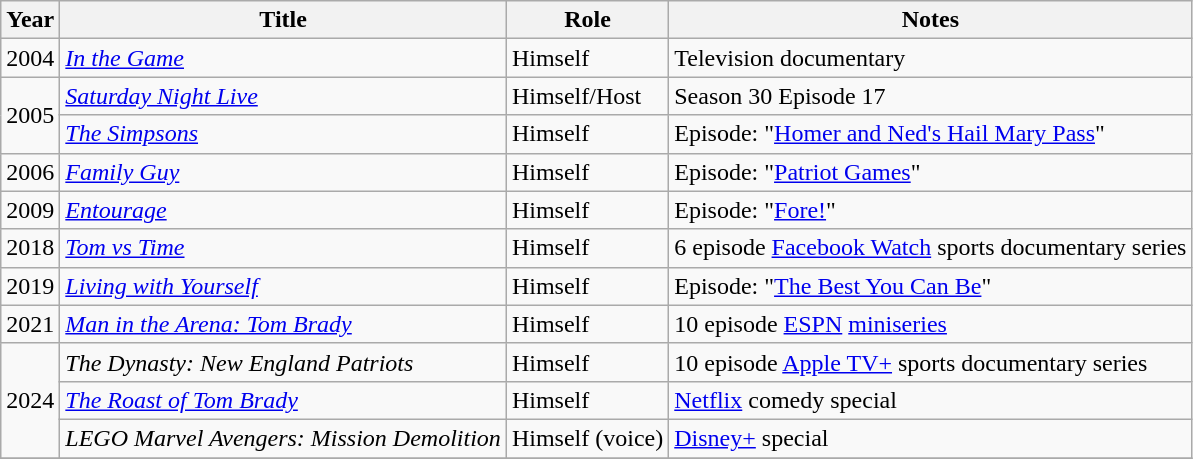<table class="wikitable">
<tr>
<th>Year</th>
<th>Title</th>
<th>Role</th>
<th>Notes</th>
</tr>
<tr>
<td>2004</td>
<td><em><a href='#'>In the Game</a></em></td>
<td>Himself</td>
<td>Television documentary</td>
</tr>
<tr>
<td rowspan="2">2005</td>
<td><em><a href='#'>Saturday Night Live</a></em></td>
<td>Himself/Host</td>
<td>Season 30 Episode 17</td>
</tr>
<tr>
<td><em><a href='#'>The Simpsons</a></em></td>
<td>Himself</td>
<td>Episode: "<a href='#'>Homer and Ned's Hail Mary Pass</a>"</td>
</tr>
<tr>
<td>2006</td>
<td><em><a href='#'>Family Guy</a></em></td>
<td>Himself</td>
<td>Episode: "<a href='#'>Patriot Games</a>"</td>
</tr>
<tr>
<td>2009</td>
<td><em><a href='#'>Entourage</a></em></td>
<td>Himself</td>
<td>Episode: "<a href='#'>Fore!</a>"</td>
</tr>
<tr>
<td>2018</td>
<td><em><a href='#'>Tom vs Time</a></em></td>
<td>Himself</td>
<td>6 episode <a href='#'>Facebook Watch</a> sports documentary series</td>
</tr>
<tr>
<td>2019</td>
<td><em><a href='#'>Living with Yourself</a></em></td>
<td>Himself</td>
<td>Episode: "<a href='#'>The Best You Can Be</a>"</td>
</tr>
<tr>
<td>2021</td>
<td><em><a href='#'>Man in the Arena: Tom Brady</a></em></td>
<td>Himself</td>
<td>10 episode <a href='#'>ESPN</a> <a href='#'>miniseries</a></td>
</tr>
<tr>
<td rowspan="3">2024</td>
<td><em>The Dynasty: New England Patriots</em></td>
<td>Himself</td>
<td>10 episode <a href='#'>Apple TV+</a> sports documentary series</td>
</tr>
<tr>
<td><em><a href='#'>The Roast of Tom Brady</a></em></td>
<td>Himself</td>
<td><a href='#'>Netflix</a> comedy special</td>
</tr>
<tr>
<td><em>LEGO Marvel Avengers: Mission Demolition</em></td>
<td>Himself (voice)</td>
<td><a href='#'>Disney+</a> special</td>
</tr>
<tr>
</tr>
</table>
